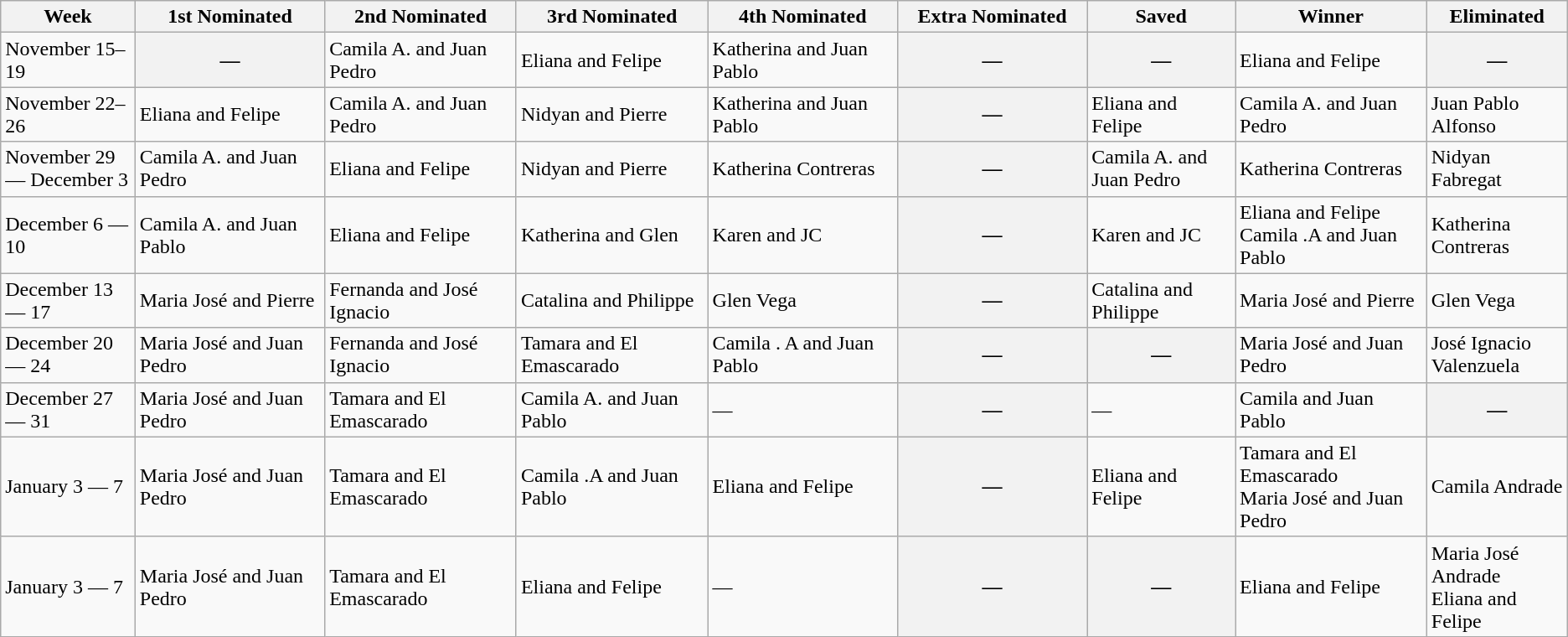<table class="wikitable">
<tr>
<th width="150">Week</th>
<th width="250">1st Nominated</th>
<th width="250">2nd Nominated</th>
<th width="250">3rd Nominated</th>
<th width="250">4th Nominated</th>
<th width="250">Extra Nominated</th>
<th width="200">Saved</th>
<th width="250">Winner</th>
<th width="150">Eliminated</th>
</tr>
<tr>
<td>November 15–19</td>
<th>—</th>
<td>Camila A. and Juan Pedro</td>
<td>Eliana and Felipe</td>
<td>Katherina and Juan Pablo</td>
<th>—</th>
<th>—</th>
<td>Eliana and Felipe</td>
<th>—</th>
</tr>
<tr>
<td>November 22–26</td>
<td>Eliana and Felipe</td>
<td>Camila A. and Juan Pedro</td>
<td>Nidyan and Pierre</td>
<td>Katherina and Juan Pablo</td>
<th>—</th>
<td>Eliana and Felipe</td>
<td>Camila A. and Juan Pedro</td>
<td>Juan Pablo Alfonso</td>
</tr>
<tr>
<td>November 29 — December 3</td>
<td>Camila A. and Juan Pedro</td>
<td>Eliana and Felipe</td>
<td>Nidyan and Pierre</td>
<td>Katherina Contreras</td>
<th>—</th>
<td>Camila A. and Juan Pedro</td>
<td>Katherina Contreras</td>
<td>Nidyan Fabregat</td>
</tr>
<tr>
<td>December 6 — 10</td>
<td>Camila A. and Juan Pablo</td>
<td>Eliana and Felipe</td>
<td>Katherina and Glen</td>
<td>Karen and JC</td>
<th>—</th>
<td>Karen and JC</td>
<td>Eliana and Felipe<br>Camila .A and Juan Pablo</td>
<td>Katherina Contreras</td>
</tr>
<tr>
<td>December 13 — 17</td>
<td>Maria José and Pierre</td>
<td>Fernanda and José Ignacio</td>
<td>Catalina and Philippe</td>
<td>Glen Vega</td>
<th>—</th>
<td>Catalina and Philippe</td>
<td>Maria José and Pierre</td>
<td>Glen Vega</td>
</tr>
<tr>
<td>December 20 — 24</td>
<td>Maria José and Juan Pedro</td>
<td>Fernanda and José Ignacio</td>
<td>Tamara and El Emascarado</td>
<td>Camila . A and Juan Pablo</td>
<th>—</th>
<th>—</th>
<td>Maria José and Juan Pedro</td>
<td>José Ignacio Valenzuela</td>
</tr>
<tr>
<td>December 27 — 31</td>
<td>Maria José and Juan Pedro</td>
<td>Tamara and El Emascarado</td>
<td>Camila A. and Juan Pablo</td>
<td>—</td>
<th>—</th>
<td>—</td>
<td>Camila and Juan Pablo</td>
<th>—</th>
</tr>
<tr>
<td>January 3 — 7</td>
<td>Maria José and Juan Pedro</td>
<td>Tamara and El Emascarado</td>
<td>Camila .A and Juan Pablo</td>
<td>Eliana and Felipe</td>
<th>—</th>
<td>Eliana and Felipe</td>
<td>Tamara and El Emascarado<br>Maria José and Juan Pedro</td>
<td>Camila Andrade</td>
</tr>
<tr>
<td>January 3 — 7</td>
<td>Maria José and Juan Pedro</td>
<td>Tamara and El Emascarado</td>
<td>Eliana and Felipe</td>
<td>—</td>
<th>—</th>
<th>—</th>
<td>Eliana and Felipe</td>
<td>Maria José Andrade<br>Eliana and Felipe</td>
</tr>
</table>
